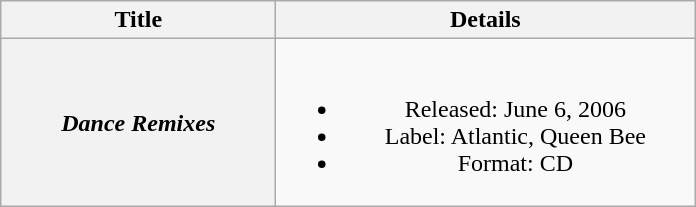<table class="wikitable plainrowheaders" style="text-align:center;">
<tr>
<th scope="col" style="width:11em;">Title</th>
<th scope="col" style="width:17em;">Details</th>
</tr>
<tr>
<th scope="row"><em>Dance Remixes</em></th>
<td><br><ul><li>Released: June 6, 2006</li><li>Label: Atlantic, Queen Bee</li><li>Format: CD</li></ul></td>
</tr>
</table>
